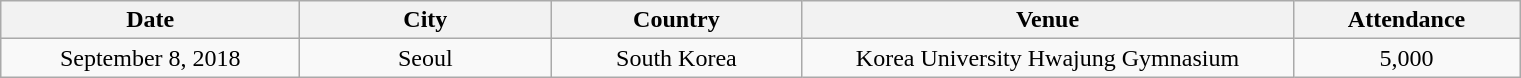<table class="wikitable" style="text-align:center;">
<tr>
<th scope="col" style="width:12em">Date</th>
<th scope="col" style="width:10em">City</th>
<th scope="col" style="width:10em">Country</th>
<th scope="col" style="width:20em">Venue</th>
<th scope="col" style="width:9em">Attendance</th>
</tr>
<tr>
<td>September 8, 2018</td>
<td>Seoul</td>
<td>South Korea</td>
<td>Korea University Hwajung Gymnasium</td>
<td>5,000</td>
</tr>
</table>
